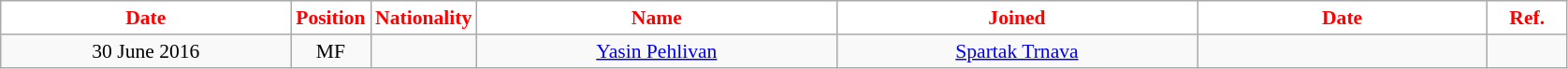<table class="wikitable"  style="text-align:center; font-size:90%; ">
<tr>
<th style="background:#FFFFFF; color:#FF0000; width:200px;">Date</th>
<th style="background:#FFFFFF; color:#FF0000; width:50px;">Position</th>
<th style="background:#FFFFFF; color:#FF0000; width:50px;">Nationality</th>
<th style="background:#FFFFFF; color:#FF0000; width:250px;">Name</th>
<th style="background:#FFFFFF; color:#FF0000; width:250px;">Joined</th>
<th style="background:#FFFFFF; color:#FF0000; width:200px;">Date</th>
<th style="background:#FFFFFF; color:#FF0000; width:50px;">Ref.</th>
</tr>
<tr>
<td>30 June 2016</td>
<td>MF</td>
<td></td>
<td><a href='#'>Yasin Pehlivan</a></td>
<td><a href='#'>Spartak Trnava</a></td>
<td></td>
<td></td>
</tr>
</table>
